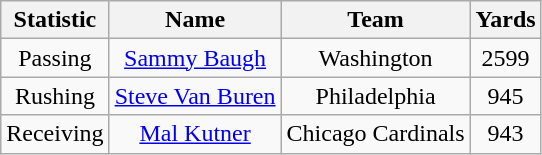<table class="wikitable">
<tr>
<th>Statistic</th>
<th>Name</th>
<th>Team</th>
<th>Yards</th>
</tr>
<tr align="center">
<td>Passing</td>
<td><a href='#'>Sammy Baugh</a></td>
<td>Washington</td>
<td>2599</td>
</tr>
<tr align="center">
<td>Rushing</td>
<td><a href='#'>Steve Van Buren</a></td>
<td>Philadelphia</td>
<td>945</td>
</tr>
<tr align="center">
<td>Receiving</td>
<td><a href='#'>Mal Kutner</a></td>
<td>Chicago Cardinals</td>
<td>943</td>
</tr>
</table>
